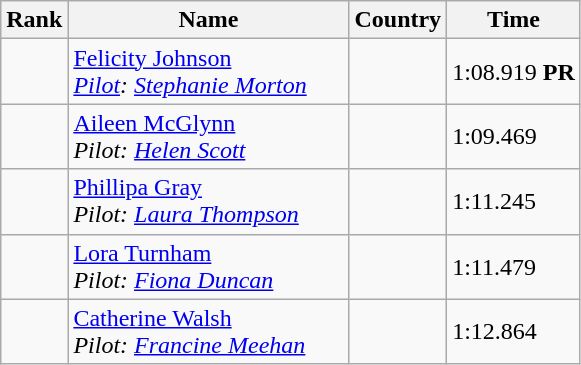<table class="wikitable sortable">
<tr>
<th width=20>Rank</th>
<th width=180>Name</th>
<th>Country</th>
<th>Time</th>
</tr>
<tr>
<td align="center"></td>
<td><a href='#'>Felicity Johnson</a><br><em><a href='#'>Pilot</a>: <a href='#'>Stephanie Morton</a></em></td>
<td></td>
<td>1:08.919 <strong>PR </strong></td>
</tr>
<tr>
<td align="center"></td>
<td><a href='#'>Aileen McGlynn</a><br><em>Pilot: <a href='#'>Helen Scott</a></em></td>
<td></td>
<td>1:09.469</td>
</tr>
<tr>
<td align="center"></td>
<td><a href='#'>Phillipa Gray</a><br><em>Pilot: <a href='#'>Laura Thompson</a></em></td>
<td></td>
<td>1:11.245</td>
</tr>
<tr>
<td align="center"></td>
<td><a href='#'>Lora Turnham</a><br><em>Pilot: <a href='#'>Fiona Duncan</a></em></td>
<td></td>
<td>1:11.479</td>
</tr>
<tr>
<td align="center"></td>
<td><a href='#'>Catherine Walsh</a><br><em>Pilot: <a href='#'>Francine Meehan</a></em></td>
<td></td>
<td>1:12.864</td>
</tr>
</table>
